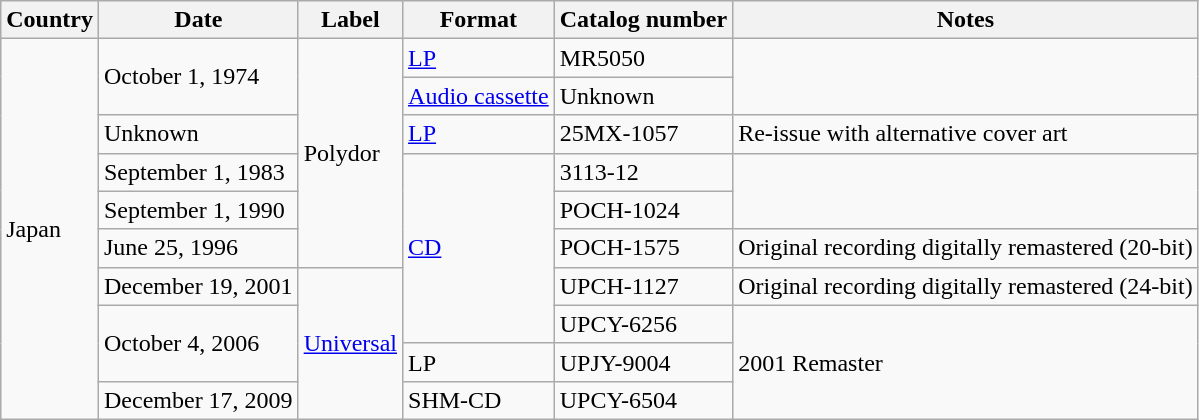<table class="wikitable">
<tr>
<th>Country</th>
<th>Date</th>
<th>Label</th>
<th>Format</th>
<th>Catalog number</th>
<th>Notes</th>
</tr>
<tr>
<td rowspan="10">Japan</td>
<td rowspan="2">October 1, 1974</td>
<td rowspan="6">Polydor</td>
<td><a href='#'>LP</a></td>
<td>MR5050</td>
</tr>
<tr>
<td><a href='#'>Audio cassette</a></td>
<td>Unknown</td>
</tr>
<tr>
<td>Unknown</td>
<td><a href='#'>LP</a></td>
<td>25MX-1057</td>
<td>Re-issue with alternative cover art</td>
</tr>
<tr>
<td>September 1, 1983</td>
<td rowspan="5"><a href='#'>CD</a></td>
<td>3113-12</td>
</tr>
<tr>
<td>September 1, 1990</td>
<td>POCH-1024</td>
</tr>
<tr>
<td>June 25, 1996</td>
<td>POCH-1575</td>
<td>Original recording digitally remastered (20-bit)</td>
</tr>
<tr>
<td>December 19, 2001</td>
<td rowspan="4"><a href='#'>Universal</a></td>
<td>UPCH-1127</td>
<td>Original recording digitally remastered (24-bit)</td>
</tr>
<tr>
<td rowspan="2">October 4, 2006</td>
<td>UPCY-6256</td>
<td rowspan="3">2001 Remaster</td>
</tr>
<tr>
<td>LP</td>
<td>UPJY-9004</td>
</tr>
<tr>
<td>December 17, 2009</td>
<td>SHM-CD</td>
<td>UPCY-6504</td>
</tr>
</table>
